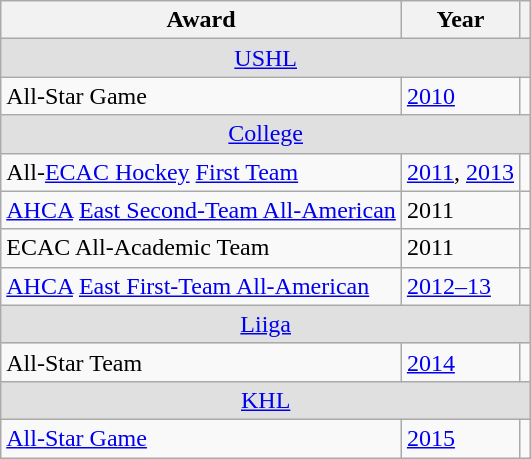<table class="wikitable">
<tr>
<th>Award</th>
<th>Year</th>
<th></th>
</tr>
<tr ALIGN="center" bgcolor="#e0e0e0">
<td colspan="3"><a href='#'>USHL</a></td>
</tr>
<tr>
<td>All-Star Game</td>
<td><a href='#'>2010</a></td>
<td></td>
</tr>
<tr ALIGN="center" bgcolor="#e0e0e0">
<td colspan="3"><a href='#'>College</a></td>
</tr>
<tr>
<td>All-<a href='#'>ECAC Hockey</a> <a href='#'>First Team</a></td>
<td><a href='#'>2011</a>, <a href='#'>2013</a></td>
<td></td>
</tr>
<tr>
<td><a href='#'>AHCA</a> <a href='#'>East Second-Team All-American</a></td>
<td>2011</td>
<td></td>
</tr>
<tr>
<td>ECAC All-Academic Team</td>
<td>2011</td>
<td></td>
</tr>
<tr>
<td><a href='#'>AHCA</a> <a href='#'>East First-Team All-American</a></td>
<td><a href='#'>2012–13</a></td>
<td></td>
</tr>
<tr ALIGN="center" bgcolor="#e0e0e0">
<td colspan="3"><a href='#'>Liiga</a></td>
</tr>
<tr>
<td>All-Star Team</td>
<td><a href='#'>2014</a></td>
<td></td>
</tr>
<tr ALIGN="center" bgcolor="#e0e0e0">
<td colspan="3"><a href='#'>KHL</a></td>
</tr>
<tr>
<td><a href='#'>All-Star Game</a></td>
<td><a href='#'>2015</a></td>
<td></td>
</tr>
</table>
